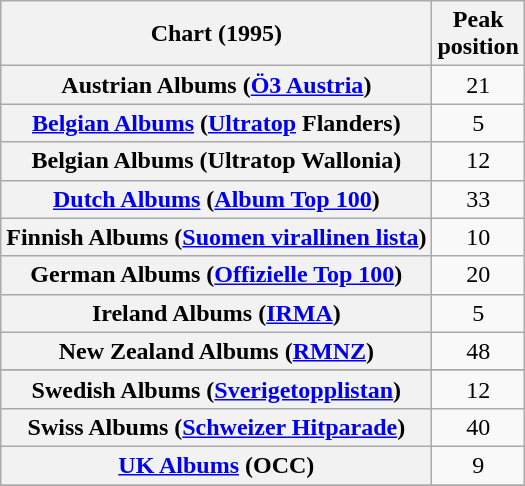<table class="wikitable sortable plainrowheaders">
<tr>
<th scope="col">Chart (1995)</th>
<th scope="col">Peak<br>position</th>
</tr>
<tr>
<th scope="row">Austrian Albums (<a href='#'>Ö3 Austria</a>)</th>
<td align="center">21</td>
</tr>
<tr>
<th scope="row"><a href='#'>Belgian Albums</a> (<a href='#'>Ultratop</a> Flanders)</th>
<td align="center">5</td>
</tr>
<tr>
<th scope="row">Belgian Albums (Ultratop Wallonia)</th>
<td align="center">12</td>
</tr>
<tr>
<th scope="row"><a href='#'>Dutch Albums</a> (<a href='#'>Album Top 100</a>)</th>
<td align="center">33</td>
</tr>
<tr>
<th scope="row">Finnish Albums (<a href='#'>Suomen virallinen lista</a>)</th>
<td align="center">10</td>
</tr>
<tr>
<th scope="row">German Albums (<a href='#'>Offizielle Top 100</a>)</th>
<td align="center">20</td>
</tr>
<tr>
<th scope="row">Ireland Albums (<a href='#'>IRMA</a>)</th>
<td align="center">5</td>
</tr>
<tr>
<th scope="row">New Zealand Albums (<a href='#'>RMNZ</a>)</th>
<td align="center">48</td>
</tr>
<tr>
</tr>
<tr>
<th scope="row">Swedish Albums (<a href='#'>Sverigetopplistan</a>)</th>
<td align="center">12</td>
</tr>
<tr>
<th scope="row">Swiss Albums (<a href='#'>Schweizer Hitparade</a>)</th>
<td align="center">40</td>
</tr>
<tr>
<th scope="row"><a href='#'>UK Albums</a> (OCC)</th>
<td align="center">9</td>
</tr>
<tr>
</tr>
</table>
